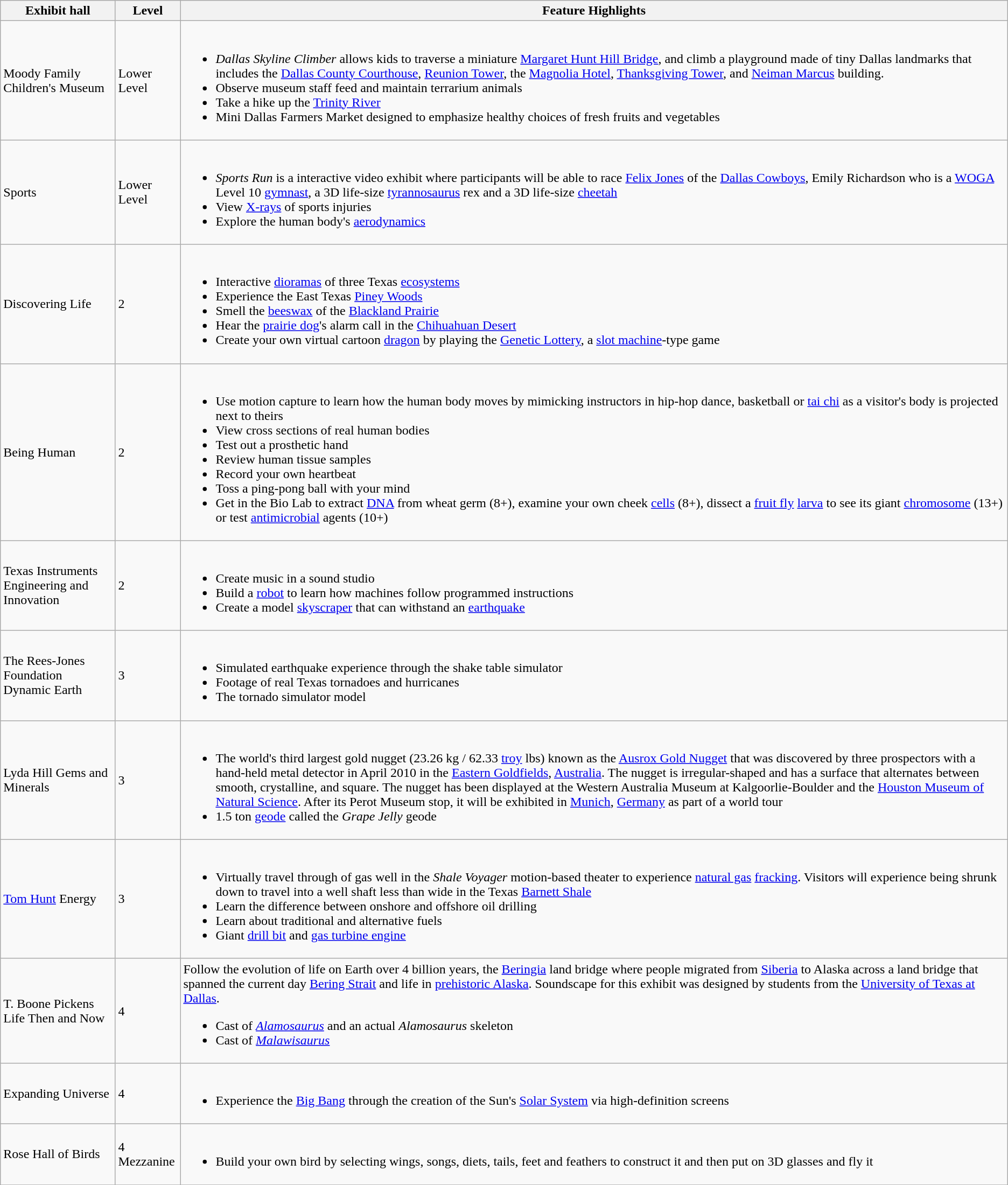<table class="wikitable sortable">
<tr>
<th>Exhibit hall</th>
<th>Level</th>
<th class="unsortable">Feature Highlights</th>
</tr>
<tr>
<td>Moody Family Children's Museum</td>
<td>Lower Level</td>
<td><br><ul><li><em>Dallas Skyline Climber</em> allows kids to traverse a miniature <a href='#'>Margaret Hunt Hill Bridge</a>, and climb a playground made of tiny Dallas landmarks that includes the <a href='#'>Dallas County Courthouse</a>, <a href='#'>Reunion Tower</a>, the <a href='#'>Magnolia Hotel</a>, <a href='#'>Thanksgiving Tower</a>, and <a href='#'>Neiman Marcus</a> building.</li><li>Observe museum staff feed and maintain terrarium animals</li><li>Take a hike up the <a href='#'>Trinity River</a></li><li>Mini Dallas Farmers Market designed to emphasize healthy choices of fresh fruits and vegetables</li></ul></td>
</tr>
<tr>
<td>Sports</td>
<td>Lower Level</td>
<td><br><ul><li><em>Sports Run</em> is a  interactive video exhibit where participants will be able to race <a href='#'>Felix Jones</a> of the <a href='#'>Dallas Cowboys</a>, Emily Richardson who is a <a href='#'>WOGA</a> Level 10 <a href='#'>gymnast</a>, a 3D life-size <a href='#'>tyrannosaurus</a> rex and a 3D life-size <a href='#'>cheetah</a></li><li>View <a href='#'>X-rays</a> of sports injuries</li><li>Explore the human body's <a href='#'>aerodynamics</a></li></ul></td>
</tr>
<tr>
<td>Discovering Life</td>
<td>2</td>
<td><br><ul><li>Interactive <a href='#'>dioramas</a> of three Texas <a href='#'>ecosystems</a></li><li>Experience the East Texas <a href='#'>Piney Woods</a></li><li>Smell the <a href='#'>beeswax</a> of the <a href='#'>Blackland Prairie</a></li><li>Hear the <a href='#'>prairie dog</a>'s alarm call in the <a href='#'>Chihuahuan Desert</a></li><li>Create your own virtual cartoon <a href='#'>dragon</a> by playing the <a href='#'>Genetic Lottery</a>, a <a href='#'>slot machine</a>-type game</li></ul></td>
</tr>
<tr>
<td>Being Human</td>
<td>2</td>
<td><br><ul><li>Use motion capture to learn how the human body moves by mimicking instructors in hip-hop dance, basketball or <a href='#'>tai chi</a> as a visitor's body is projected next to theirs</li><li>View cross sections of real human bodies</li><li>Test out a prosthetic hand</li><li>Review human tissue samples</li><li>Record your own heartbeat</li><li>Toss a ping-pong ball with your mind</li><li>Get in the Bio Lab to extract <a href='#'>DNA</a> from wheat germ (8+), examine your own cheek <a href='#'>cells</a> (8+), dissect a <a href='#'>fruit fly</a> <a href='#'>larva</a> to see its giant <a href='#'>chromosome</a> (13+) or test <a href='#'>antimicrobial</a> agents (10+)</li></ul></td>
</tr>
<tr>
<td>Texas Instruments Engineering and Innovation</td>
<td>2</td>
<td><br><ul><li>Create music in a sound studio</li><li>Build a <a href='#'>robot</a> to learn how machines follow programmed instructions</li><li>Create a model <a href='#'>skyscraper</a> that can withstand an <a href='#'>earthquake</a></li></ul></td>
</tr>
<tr>
<td>The Rees-Jones Foundation Dynamic Earth</td>
<td>3</td>
<td><br><ul><li>Simulated earthquake experience through the shake table simulator</li><li>Footage of real Texas tornadoes and hurricanes</li><li>The tornado simulator model</li></ul></td>
</tr>
<tr>
<td>Lyda Hill Gems and Minerals</td>
<td>3</td>
<td><br><ul><li>The world's third largest gold nugget (23.26 kg / 62.33 <a href='#'>troy</a> lbs) known as the <a href='#'>Ausrox Gold Nugget</a> that was discovered by three prospectors with a hand-held metal detector in April 2010 in the <a href='#'>Eastern Goldfields</a>, <a href='#'>Australia</a>. The nugget is irregular-shaped and has a surface that alternates between smooth, crystalline, and square. The nugget has been displayed at the Western Australia Museum at Kalgoorlie-Boulder and the <a href='#'>Houston Museum of Natural Science</a>. After its Perot Museum stop, it will be exhibited in <a href='#'>Munich</a>, <a href='#'>Germany</a> as part of a world tour</li><li>1.5 ton <a href='#'>geode</a> called the <em>Grape Jelly</em> geode</li></ul></td>
</tr>
<tr>
<td><a href='#'>Tom Hunt</a> Energy</td>
<td>3</td>
<td><br><ul><li>Virtually travel through  of gas well in the <em>Shale Voyager</em> motion-based theater to experience <a href='#'>natural gas</a> <a href='#'>fracking</a>. Visitors will experience being shrunk down to travel into a well shaft less than  wide in the Texas <a href='#'>Barnett Shale</a></li><li>Learn the difference between onshore and offshore oil drilling</li><li>Learn about traditional and alternative fuels</li><li>Giant <a href='#'>drill bit</a> and <a href='#'>gas turbine engine</a></li></ul></td>
</tr>
<tr>
<td>T. Boone Pickens Life Then and Now</td>
<td>4</td>
<td>Follow the evolution of life on Earth over 4 billion years, the <a href='#'>Beringia</a> land bridge where people migrated from <a href='#'>Siberia</a> to Alaska across a land bridge that spanned the current day <a href='#'>Bering Strait</a> and life in <a href='#'>prehistoric Alaska</a>. Soundscape for this exhibit was designed by students from the <a href='#'>University of Texas at Dallas</a>.<br><ul><li>Cast of  <em><a href='#'>Alamosaurus</a></em> and an actual <em>Alamosaurus</em> skeleton</li><li>Cast of  <em><a href='#'>Malawisaurus</a></em></li></ul></td>
</tr>
<tr>
<td>Expanding Universe</td>
<td>4</td>
<td><br><ul><li>Experience the <a href='#'>Big Bang</a> through the creation of the Sun's <a href='#'>Solar System</a> via high-definition screens</li></ul></td>
</tr>
<tr>
<td>Rose Hall of Birds</td>
<td>4 Mezzanine</td>
<td><br><ul><li>Build your own bird by selecting wings, songs, diets, tails, feet and feathers to construct it and then put on 3D glasses and fly it</li></ul></td>
</tr>
<tr>
</tr>
</table>
